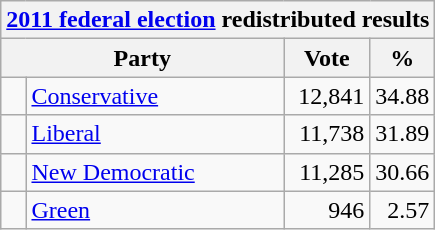<table class="wikitable">
<tr>
<th colspan="4"><a href='#'>2011 federal election</a> redistributed results</th>
</tr>
<tr>
<th bgcolor="#DDDDFF" width="130px" colspan="2">Party</th>
<th bgcolor="#DDDDFF" width="50px">Vote</th>
<th bgcolor="#DDDDFF" width="30px">%</th>
</tr>
<tr>
<td> </td>
<td><a href='#'>Conservative</a></td>
<td align=right>12,841</td>
<td align=right>34.88</td>
</tr>
<tr>
<td> </td>
<td><a href='#'>Liberal</a></td>
<td align=right>11,738</td>
<td align=right>31.89</td>
</tr>
<tr>
<td> </td>
<td><a href='#'>New Democratic</a></td>
<td align=right>11,285</td>
<td align=right>30.66</td>
</tr>
<tr>
<td> </td>
<td><a href='#'>Green</a></td>
<td align=right>946</td>
<td align=right>2.57</td>
</tr>
</table>
